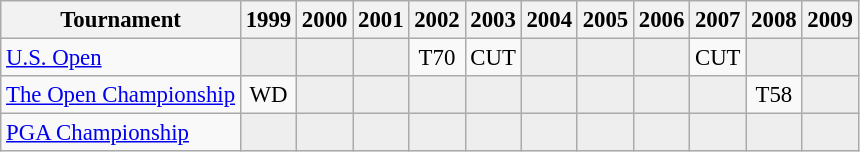<table class="wikitable" style="font-size:95%;text-align:center;">
<tr>
<th>Tournament</th>
<th>1999</th>
<th>2000</th>
<th>2001</th>
<th>2002</th>
<th>2003</th>
<th>2004</th>
<th>2005</th>
<th>2006</th>
<th>2007</th>
<th>2008</th>
<th>2009</th>
</tr>
<tr>
<td align=left><a href='#'>U.S. Open</a></td>
<td style="background:#eeeeee;"></td>
<td style="background:#eeeeee;"></td>
<td style="background:#eeeeee;"></td>
<td>T70</td>
<td>CUT</td>
<td style="background:#eeeeee;"></td>
<td style="background:#eeeeee;"></td>
<td style="background:#eeeeee;"></td>
<td>CUT</td>
<td style="background:#eeeeee;"></td>
<td style="background:#eeeeee;"></td>
</tr>
<tr>
<td align=left><a href='#'>The Open Championship</a></td>
<td>WD</td>
<td style="background:#eeeeee;"></td>
<td style="background:#eeeeee;"></td>
<td style="background:#eeeeee;"></td>
<td style="background:#eeeeee;"></td>
<td style="background:#eeeeee;"></td>
<td style="background:#eeeeee;"></td>
<td style="background:#eeeeee;"></td>
<td style="background:#eeeeee;"></td>
<td>T58</td>
<td style="background:#eeeeee;"></td>
</tr>
<tr>
<td align=left><a href='#'>PGA Championship</a></td>
<td style="background:#eeeeee;"></td>
<td style="background:#eeeeee;"></td>
<td style="background:#eeeeee;"></td>
<td style="background:#eeeeee;"></td>
<td style="background:#eeeeee;"></td>
<td style="background:#eeeeee;"></td>
<td style="background:#eeeeee;"></td>
<td style="background:#eeeeee;"></td>
<td style="background:#eeeeee;"></td>
<td style="background:#eeeeee;"></td>
<td style="background:#eeeeee;"></td>
</tr>
</table>
